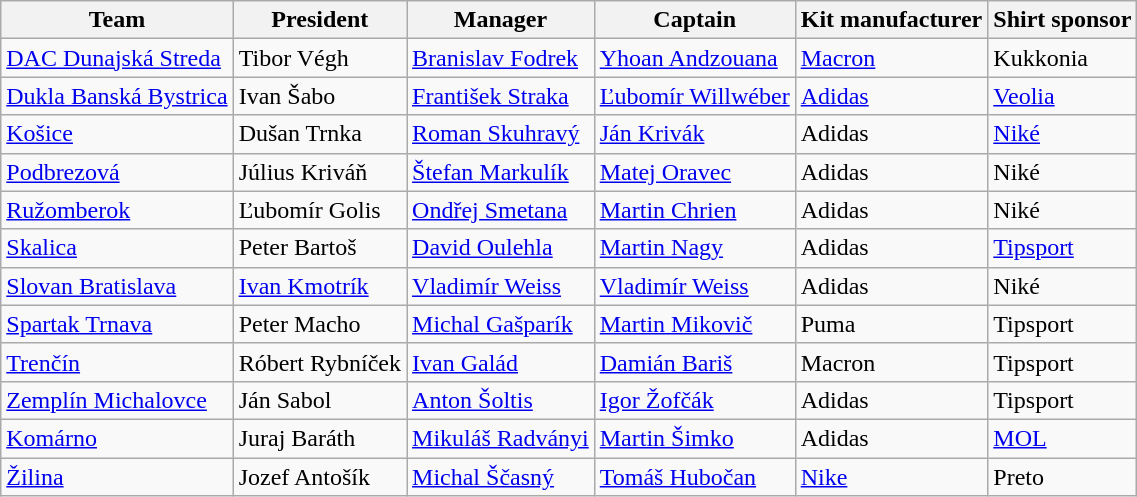<table class="wikitable sortable" style="text-align: left;">
<tr>
<th>Team</th>
<th>President</th>
<th>Manager</th>
<th>Captain</th>
<th>Kit manufacturer</th>
<th>Shirt sponsor</th>
</tr>
<tr>
<td><a href='#'>DAC Dunajská Streda</a></td>
<td> Tibor Végh</td>
<td> <a href='#'>Branislav Fodrek</a></td>
<td> <a href='#'>Yhoan Andzouana</a></td>
<td><a href='#'>Macron</a></td>
<td>Kukkonia</td>
</tr>
<tr>
<td><a href='#'>Dukla Banská Bystrica</a></td>
<td> Ivan Šabo</td>
<td> <a href='#'>František Straka</a></td>
<td> <a href='#'>Ľubomír Willwéber</a></td>
<td><a href='#'>Adidas</a></td>
<td><a href='#'>Veolia</a></td>
</tr>
<tr>
<td><a href='#'>Košice</a></td>
<td> Dušan Trnka</td>
<td> <a href='#'>Roman Skuhravý</a></td>
<td> <a href='#'>Ján Krivák</a></td>
<td>Adidas</td>
<td><a href='#'>Niké</a></td>
</tr>
<tr>
<td><a href='#'>Podbrezová</a></td>
<td> Július Kriváň</td>
<td> <a href='#'>Štefan Markulík</a></td>
<td> <a href='#'>Matej Oravec</a></td>
<td>Adidas</td>
<td>Niké</td>
</tr>
<tr>
<td><a href='#'>Ružomberok</a></td>
<td> Ľubomír Golis</td>
<td> <a href='#'>Ondřej Smetana</a></td>
<td> <a href='#'>Martin Chrien</a></td>
<td>Adidas</td>
<td>Niké</td>
</tr>
<tr>
<td><a href='#'>Skalica</a></td>
<td> Peter Bartoš</td>
<td> <a href='#'>David Oulehla</a></td>
<td> <a href='#'>Martin Nagy</a></td>
<td>Adidas</td>
<td><a href='#'>Tipsport</a></td>
</tr>
<tr>
<td><a href='#'>Slovan Bratislava</a></td>
<td> <a href='#'>Ivan Kmotrík</a></td>
<td> <a href='#'>Vladimír Weiss</a></td>
<td> <a href='#'>Vladimír Weiss</a></td>
<td>Adidas</td>
<td>Niké</td>
</tr>
<tr>
<td><a href='#'>Spartak Trnava</a></td>
<td> Peter Macho</td>
<td> <a href='#'>Michal Gašparík</a></td>
<td> <a href='#'>Martin Mikovič</a></td>
<td>Puma</td>
<td>Tipsport</td>
</tr>
<tr>
<td><a href='#'>Trenčín</a></td>
<td> Róbert Rybníček</td>
<td> <a href='#'>Ivan Galád</a></td>
<td> <a href='#'>Damián Bariš</a></td>
<td>Macron</td>
<td>Tipsport</td>
</tr>
<tr>
<td><a href='#'>Zemplín Michalovce</a></td>
<td> Ján Sabol</td>
<td> <a href='#'>Anton Šoltis</a></td>
<td> <a href='#'>Igor Žofčák</a></td>
<td>Adidas</td>
<td>Tipsport</td>
</tr>
<tr>
<td><a href='#'>Komárno</a></td>
<td> Juraj Baráth</td>
<td> <a href='#'>Mikuláš Radványi</a></td>
<td> <a href='#'>Martin Šimko</a></td>
<td>Adidas</td>
<td><a href='#'>MOL</a></td>
</tr>
<tr>
<td><a href='#'>Žilina</a></td>
<td> Jozef Antošík</td>
<td> <a href='#'>Michal Ščasný</a></td>
<td> <a href='#'>Tomáš Hubočan</a></td>
<td><a href='#'>Nike</a></td>
<td>Preto</td>
</tr>
</table>
